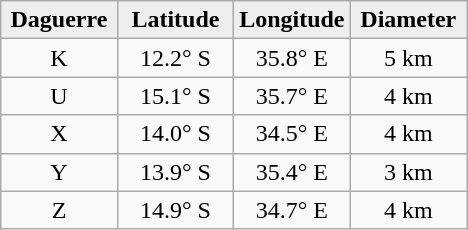<table class="wikitable">
<tr>
<th width="25%" style="background:#eeeeee;">Daguerre</th>
<th width="25%" style="background:#eeeeee;">Latitude</th>
<th width="25%" style="background:#eeeeee;">Longitude</th>
<th width="25%" style="background:#eeeeee;">Diameter</th>
</tr>
<tr>
<td align="center">K</td>
<td align="center">12.2° S</td>
<td align="center">35.8° E</td>
<td align="center">5 km</td>
</tr>
<tr>
<td align="center">U</td>
<td align="center">15.1° S</td>
<td align="center">35.7° E</td>
<td align="center">4 km</td>
</tr>
<tr>
<td align="center">X</td>
<td align="center">14.0° S</td>
<td align="center">34.5° E</td>
<td align="center">4 km</td>
</tr>
<tr>
<td align="center">Y</td>
<td align="center">13.9° S</td>
<td align="center">35.4° E</td>
<td align="center">3 km</td>
</tr>
<tr>
<td align="center">Z</td>
<td align="center">14.9° S</td>
<td align="center">34.7° E</td>
<td align="center">4 km</td>
</tr>
</table>
